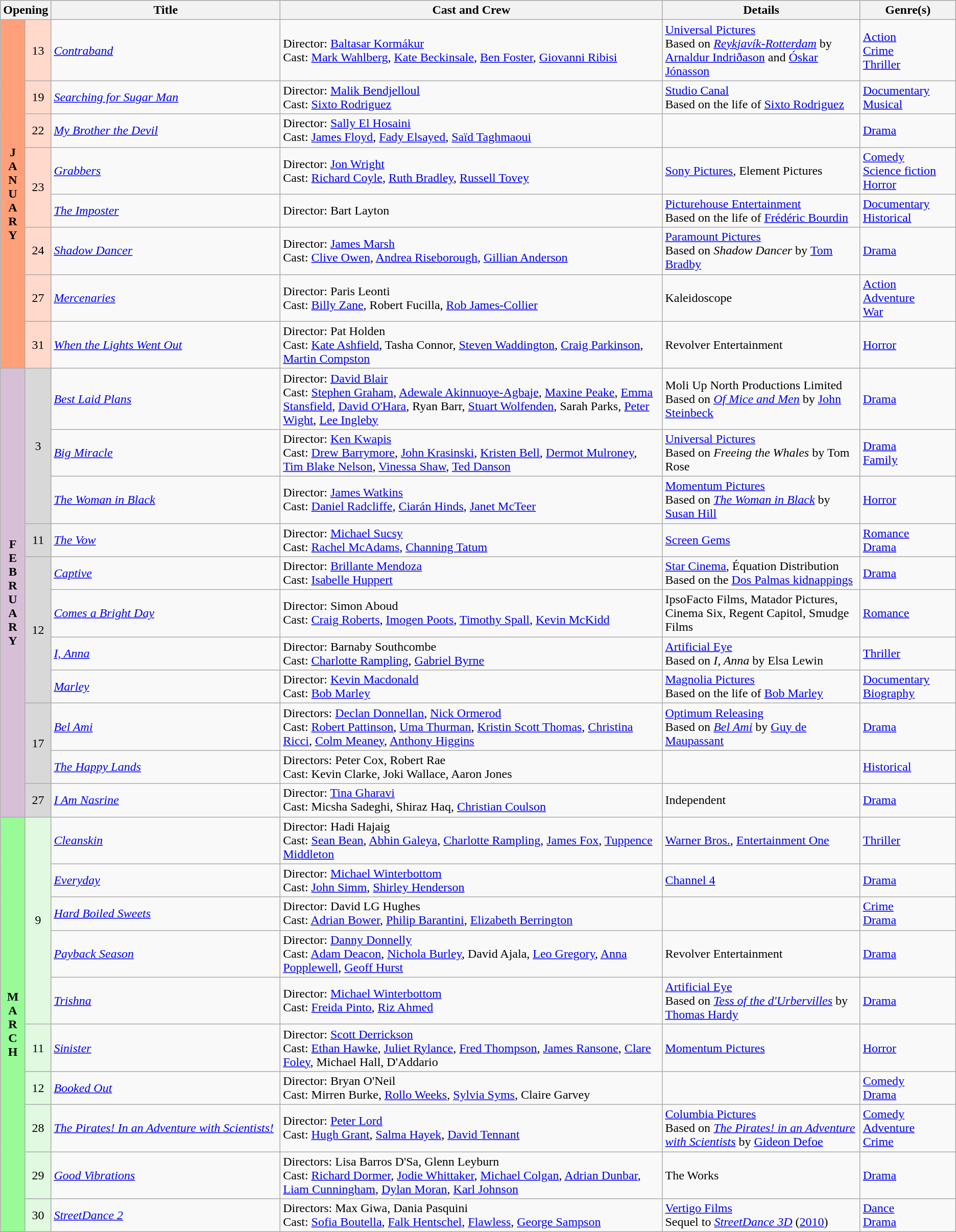<table class="wikitable sortable plainrowheaders">
<tr style="background:#b0e0e6; text-align:center;">
<th colspan="2">Opening</th>
<th style="width:24%;">Title</th>
<th style="width:40%;">Cast and Crew</th>
<th>Details</th>
<th style="width:10%;">Genre(s)</th>
</tr>
<tr>
<th rowspan="8" style="text-align:center; background:#ffa07a; textcolor:#000;">J <br>A <br>N <br>U <br>A <br>R <br>Y</th>
<td style="text-align:center; background:#ffdacc;">13</td>
<td><em><a href='#'>Contraband</a></em></td>
<td>Director: <a href='#'>Baltasar Kormákur</a>  <br> Cast: <a href='#'>Mark Wahlberg</a>, <a href='#'>Kate Beckinsale</a>, <a href='#'>Ben Foster</a>, <a href='#'>Giovanni Ribisi</a></td>
<td><a href='#'>Universal Pictures</a>  <br> Based on <em><a href='#'>Reykjavík-Rotterdam</a></em> by <a href='#'>Arnaldur Indriðason</a> and <a href='#'>Óskar Jónasson</a></td>
<td><a href='#'>Action</a>  <br> <a href='#'>Crime</a>  <br> <a href='#'>Thriller</a></td>
</tr>
<tr>
<td style="text-align:center; background:#ffdacc;">19</td>
<td><em><a href='#'>Searching for Sugar Man</a></em></td>
<td>Director: <a href='#'>Malik Bendjelloul</a>  <br> Cast: <a href='#'>Sixto Rodriguez</a></td>
<td><a href='#'>Studio Canal</a>  <br> Based on the life of <a href='#'>Sixto Rodriguez</a></td>
<td><a href='#'>Documentary</a>  <br> <a href='#'>Musical</a></td>
</tr>
<tr>
<td style="text-align:center; background:#ffdacc;">22</td>
<td><em><a href='#'>My Brother the Devil</a></em></td>
<td>Director: <a href='#'>Sally El Hosaini</a>  <br> Cast: <a href='#'>James Floyd</a>, <a href='#'>Fady Elsayed</a>, <a href='#'>Saïd Taghmaoui</a></td>
<td></td>
<td><a href='#'>Drama</a></td>
</tr>
<tr>
<td rowspan="2" style="text-align:center; background:#ffdacc;">23</td>
<td><em><a href='#'>Grabbers</a></em></td>
<td>Director: <a href='#'>Jon Wright</a>  <br> Cast: <a href='#'>Richard Coyle</a>,  <a href='#'>Ruth Bradley</a>, <a href='#'>Russell Tovey</a></td>
<td><a href='#'>Sony Pictures</a>, Element Pictures</td>
<td><a href='#'>Comedy</a>  <br> <a href='#'>Science fiction</a>  <br> <a href='#'>Horror</a></td>
</tr>
<tr>
<td><em><a href='#'>The Imposter</a></em></td>
<td>Director: Bart Layton</td>
<td><a href='#'>Picturehouse Entertainment</a>  <br> Based on the life of <a href='#'>Frédéric Bourdin</a></td>
<td><a href='#'>Documentary</a>  <br> <a href='#'>Historical</a></td>
</tr>
<tr>
<td style="text-align:center; background:#ffdacc;">24</td>
<td><em><a href='#'>Shadow Dancer</a></em></td>
<td>Director: <a href='#'>James Marsh</a>  <br> Cast: <a href='#'>Clive Owen</a>, <a href='#'>Andrea Riseborough</a>, <a href='#'>Gillian Anderson</a></td>
<td><a href='#'>Paramount Pictures</a>  <br> Based on <em>Shadow Dancer</em> by <a href='#'>Tom Bradby</a></td>
<td><a href='#'>Drama</a></td>
</tr>
<tr>
<td style="text-align:center; background:#ffdacc;">27</td>
<td><em><a href='#'>Mercenaries</a></em></td>
<td>Director: Paris Leonti  <br> Cast: <a href='#'>Billy Zane</a>, Robert Fucilla, <a href='#'>Rob James-Collier</a></td>
<td>Kaleidoscope</td>
<td><a href='#'>Action</a>  <br> <a href='#'>Adventure</a>  <br> <a href='#'>War</a></td>
</tr>
<tr>
<td style="text-align:center; background:#ffdacc;">31</td>
<td><em><a href='#'>When the Lights Went Out</a></em></td>
<td>Director: Pat Holden  <br> Cast: <a href='#'>Kate Ashfield</a>, Tasha Connor, <a href='#'>Steven Waddington</a>, <a href='#'>Craig Parkinson</a>, <a href='#'>Martin Compston</a></td>
<td>Revolver Entertainment</td>
<td><a href='#'>Horror</a></td>
</tr>
<tr>
<th rowspan="11" style="text-align:center; background:thistle; textcolor:#000;">F <br>E <br>B <br>R <br>U <br>A <br>R <br>Y</th>
<td rowspan="3" style="text-align:center; background:#d8d8d8;">3</td>
<td><em><a href='#'>Best Laid Plans</a></em></td>
<td>Director: <a href='#'>David Blair</a>  <br> Cast: <a href='#'>Stephen Graham</a>, <a href='#'>Adewale Akinnuoye-Agbaje</a>, <a href='#'>Maxine Peake</a>, <a href='#'>Emma Stansfield</a>, <a href='#'>David O'Hara</a>, Ryan Barr, <a href='#'>Stuart Wolfenden</a>, Sarah Parks, <a href='#'>Peter Wight</a>, <a href='#'>Lee Ingleby</a></td>
<td>Moli Up North Productions Limited  <br> Based on <em><a href='#'>Of Mice and Men</a></em> by <a href='#'>John Steinbeck</a></td>
<td><a href='#'>Drama</a></td>
</tr>
<tr>
<td><em><a href='#'>Big Miracle</a></em></td>
<td>Director: <a href='#'>Ken Kwapis</a>  <br> Cast: <a href='#'>Drew Barrymore</a>, <a href='#'>John Krasinski</a>, <a href='#'>Kristen Bell</a>, <a href='#'>Dermot Mulroney</a>, <a href='#'>Tim Blake Nelson</a>, <a href='#'>Vinessa Shaw</a>, <a href='#'>Ted Danson</a></td>
<td><a href='#'>Universal Pictures</a>  <br> Based on <em>Freeing the Whales</em> by Tom Rose</td>
<td><a href='#'>Drama</a>  <br> <a href='#'>Family</a></td>
</tr>
<tr>
<td><em><a href='#'>The Woman in Black</a></em></td>
<td>Director: <a href='#'>James Watkins</a>  <br> Cast: <a href='#'>Daniel Radcliffe</a>, <a href='#'>Ciarán Hinds</a>, <a href='#'>Janet McTeer</a></td>
<td><a href='#'>Momentum Pictures</a>  <br> Based on <em><a href='#'>The Woman in Black</a></em> by <a href='#'>Susan Hill</a></td>
<td><a href='#'>Horror</a></td>
</tr>
<tr>
<td style="text-align:center; background:#d8d8d8;">11</td>
<td><em><a href='#'>The Vow</a></em></td>
<td>Director: <a href='#'>Michael Sucsy</a>  <br> Cast: <a href='#'>Rachel McAdams</a>, <a href='#'>Channing Tatum</a></td>
<td><a href='#'>Screen Gems</a></td>
<td><a href='#'>Romance</a>  <br> <a href='#'>Drama</a></td>
</tr>
<tr>
<td rowspan="4" style="text-align:center; background:#d8d8d8;">12</td>
<td><em><a href='#'>Captive</a></em></td>
<td>Director: <a href='#'>Brillante Mendoza</a>  <br> Cast: <a href='#'>Isabelle Huppert</a></td>
<td><a href='#'>Star Cinema</a>, Équation Distribution  <br> Based on the <a href='#'>Dos Palmas kidnappings</a></td>
<td><a href='#'>Drama</a></td>
</tr>
<tr>
<td><em><a href='#'>Comes a Bright Day</a></em></td>
<td>Director: Simon Aboud  <br> Cast: <a href='#'>Craig Roberts</a>, <a href='#'>Imogen Poots</a>, <a href='#'>Timothy Spall</a>, <a href='#'>Kevin McKidd</a></td>
<td>IpsoFacto Films, Matador Pictures, Cinema Six, Regent Capitol, Smudge Films</td>
<td><a href='#'>Romance</a></td>
</tr>
<tr>
<td><em><a href='#'>I, Anna</a></em></td>
<td>Director: Barnaby Southcombe  <br> Cast: <a href='#'>Charlotte Rampling</a>, <a href='#'>Gabriel Byrne</a></td>
<td><a href='#'>Artificial Eye</a>  <br> Based on <em>I, Anna</em> by Elsa Lewin</td>
<td><a href='#'>Thriller</a></td>
</tr>
<tr>
<td><em><a href='#'>Marley</a></em></td>
<td>Director: <a href='#'>Kevin Macdonald</a>  <br> Cast: <a href='#'>Bob Marley</a></td>
<td><a href='#'>Magnolia Pictures</a>  <br> Based on the life of <a href='#'>Bob Marley</a></td>
<td><a href='#'>Documentary</a>  <br> <a href='#'>Biography</a></td>
</tr>
<tr>
<td rowspan="2" style="text-align:center; background:#d8d8d8;">17</td>
<td><em><a href='#'>Bel Ami</a></em></td>
<td>Directors: <a href='#'>Declan Donnellan</a>, <a href='#'>Nick Ormerod</a>  <br> Cast: <a href='#'>Robert Pattinson</a>, <a href='#'>Uma Thurman</a>, <a href='#'>Kristin Scott Thomas</a>, <a href='#'>Christina Ricci</a>, <a href='#'>Colm Meaney</a>, <a href='#'>Anthony Higgins</a></td>
<td><a href='#'>Optimum Releasing</a>  <br> Based on <em><a href='#'>Bel Ami</a></em> by <a href='#'>Guy de Maupassant</a></td>
<td><a href='#'>Drama</a></td>
</tr>
<tr>
<td><em><a href='#'>The Happy Lands</a></em></td>
<td>Directors:  Peter Cox, Robert Rae  <br> Cast: Kevin Clarke, Joki Wallace, Aaron Jones</td>
<td></td>
<td><a href='#'>Historical</a></td>
</tr>
<tr>
<td style="text-align:center; background:#d8d8d8;">27</td>
<td><em><a href='#'>I Am Nasrine</a></em></td>
<td>Director: <a href='#'>Tina Gharavi</a>  <br> Cast: Micsha Sadeghi, Shiraz Haq, <a href='#'>Christian Coulson</a></td>
<td>Independent</td>
<td><a href='#'>Drama</a></td>
</tr>
<tr>
<th rowspan="10" style="text-align:center; background:#98fb98; textcolor:#000;">M <br>A <br>R <br>C <br>H</th>
<td rowspan="5" style="text-align:center; background:#e0f9e0;">9</td>
<td><em><a href='#'>Cleanskin</a></em></td>
<td>Director: Hadi Hajaig  <br> Cast: <a href='#'>Sean Bean</a>, <a href='#'>Abhin Galeya</a>, <a href='#'>Charlotte Rampling</a>, <a href='#'>James Fox</a>, <a href='#'>Tuppence Middleton</a></td>
<td><a href='#'>Warner Bros.</a>, <a href='#'>Entertainment One</a></td>
<td><a href='#'>Thriller</a></td>
</tr>
<tr>
<td><em><a href='#'>Everyday</a></em></td>
<td>Director: <a href='#'>Michael Winterbottom</a>  <br> Cast: <a href='#'>John Simm</a>, <a href='#'>Shirley Henderson</a></td>
<td><a href='#'>Channel 4</a></td>
<td><a href='#'>Drama</a></td>
</tr>
<tr>
<td><em><a href='#'>Hard Boiled Sweets</a></em></td>
<td>Director: David LG Hughes  <br> Cast: <a href='#'>Adrian Bower</a>, <a href='#'>Philip Barantini</a>, <a href='#'>Elizabeth Berrington</a></td>
<td></td>
<td><a href='#'>Crime</a>  <br> <a href='#'>Drama</a></td>
</tr>
<tr>
<td><em><a href='#'>Payback Season</a></em></td>
<td>Director: <a href='#'>Danny Donnelly</a>  <br> Cast: <a href='#'>Adam Deacon</a>, <a href='#'>Nichola Burley</a>, David Ajala, <a href='#'>Leo Gregory</a>, <a href='#'>Anna Popplewell</a>, <a href='#'>Geoff Hurst</a></td>
<td>Revolver Entertainment</td>
<td><a href='#'>Drama</a></td>
</tr>
<tr>
<td><em><a href='#'>Trishna</a></em></td>
<td>Director: <a href='#'>Michael Winterbottom</a>  <br> Cast: <a href='#'>Freida Pinto</a>, <a href='#'>Riz Ahmed</a></td>
<td><a href='#'>Artificial Eye</a>  <br> Based on <em><a href='#'>Tess of the d'Urbervilles</a></em> by <a href='#'>Thomas Hardy</a></td>
<td><a href='#'>Drama</a></td>
</tr>
<tr>
<td style="text-align:center; background:#e0f9e0;">11</td>
<td><em><a href='#'>Sinister</a></em></td>
<td>Director: <a href='#'>Scott Derrickson</a>  <br> Cast: <a href='#'>Ethan Hawke</a>, <a href='#'>Juliet Rylance</a>, <a href='#'>Fred Thompson</a>, <a href='#'>James Ransone</a>, <a href='#'>Clare Foley</a>, Michael Hall, D'Addario</td>
<td><a href='#'>Momentum Pictures</a></td>
<td><a href='#'>Horror</a></td>
</tr>
<tr>
<td style="text-align:center; background:#e0f9e0;">12</td>
<td><em><a href='#'>Booked Out</a></em></td>
<td>Director: Bryan O'Neil  <br> Cast: Mirren Burke, <a href='#'>Rollo Weeks</a>, <a href='#'>Sylvia Syms</a>, Claire Garvey</td>
<td></td>
<td><a href='#'>Comedy</a>  <br> <a href='#'>Drama</a></td>
</tr>
<tr>
<td style="text-align:center; background:#e0f9e0;">28</td>
<td><em><a href='#'>The Pirates! In an Adventure with Scientists!</a></em></td>
<td>Director: <a href='#'>Peter Lord</a>  <br> Cast: <a href='#'>Hugh Grant</a>, <a href='#'>Salma Hayek</a>, <a href='#'>David Tennant</a></td>
<td><a href='#'>Columbia Pictures</a>  <br> Based on <em><a href='#'>The Pirates! in an Adventure with Scientists</a></em> by <a href='#'>Gideon Defoe</a></td>
<td><a href='#'>Comedy</a>  <br> <a href='#'>Adventure</a>  <br> <a href='#'>Crime</a></td>
</tr>
<tr>
<td style="text-align:center; background:#e0f9e0;">29</td>
<td><em><a href='#'>Good Vibrations</a></em></td>
<td>Directors: Lisa Barros D'Sa, Glenn Leyburn  <br> Cast: <a href='#'>Richard Dormer</a>, <a href='#'>Jodie Whittaker</a>, <a href='#'>Michael Colgan</a>, <a href='#'>Adrian Dunbar</a>, <a href='#'>Liam Cunningham</a>, <a href='#'>Dylan Moran</a>, <a href='#'>Karl Johnson</a></td>
<td>The Works</td>
<td><a href='#'>Drama</a></td>
</tr>
<tr>
<td style="text-align:center; background:#e0f9e0;">30</td>
<td><em><a href='#'>StreetDance 2</a></em></td>
<td>Directors: Max Giwa, Dania Pasquini  <br> Cast: <a href='#'>Sofia Boutella</a>, <a href='#'>Falk Hentschel</a>, <a href='#'>Flawless</a>, <a href='#'>George Sampson</a></td>
<td><a href='#'>Vertigo Films</a>  <br> Sequel to <em><a href='#'>StreetDance 3D</a></em> (<a href='#'>2010</a>)</td>
<td><a href='#'>Dance</a>  <br> <a href='#'>Drama</a></td>
</tr>
</table>
